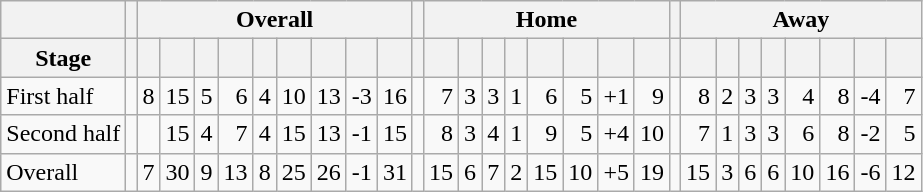<table class="wikitable" style="text-align: right;">
<tr>
<th rawspan=2></th>
<th rawspan=2></th>
<th colspan=9>Overall</th>
<th rawspan=1></th>
<th colspan=8>Home</th>
<th rawspan=1></th>
<th colspan=8>Away</th>
</tr>
<tr>
<th>Stage</th>
<th></th>
<th></th>
<th></th>
<th></th>
<th></th>
<th></th>
<th></th>
<th></th>
<th></th>
<th></th>
<th></th>
<th></th>
<th></th>
<th></th>
<th></th>
<th></th>
<th></th>
<th></th>
<th></th>
<th></th>
<th></th>
<th></th>
<th></th>
<th></th>
<th></th>
<th></th>
<th></th>
<th></th>
</tr>
<tr>
<td align="left">First half</td>
<td></td>
<td>8</td>
<td>15</td>
<td>5</td>
<td>6</td>
<td>4</td>
<td>10</td>
<td>13</td>
<td>-3</td>
<td>16</td>
<td></td>
<td>7</td>
<td>3</td>
<td>3</td>
<td>1</td>
<td>6</td>
<td>5</td>
<td>+1</td>
<td>9</td>
<td></td>
<td>8</td>
<td>2</td>
<td>3</td>
<td>3</td>
<td>4</td>
<td>8</td>
<td>-4</td>
<td>7</td>
</tr>
<tr>
<td align="left">Second half</td>
<td></td>
<td></td>
<td>15</td>
<td>4</td>
<td>7</td>
<td>4</td>
<td>15</td>
<td>13</td>
<td>-1</td>
<td>15</td>
<td></td>
<td>8</td>
<td>3</td>
<td>4</td>
<td>1</td>
<td>9</td>
<td>5</td>
<td>+4</td>
<td>10</td>
<td></td>
<td>7</td>
<td>1</td>
<td>3</td>
<td>3</td>
<td>6</td>
<td>8</td>
<td>-2</td>
<td>5</td>
</tr>
<tr>
<td align="left">Overall</td>
<td></td>
<td>7</td>
<td>30</td>
<td>9</td>
<td>13</td>
<td>8</td>
<td>25</td>
<td>26</td>
<td>-1</td>
<td>31</td>
<td></td>
<td>15</td>
<td>6</td>
<td>7</td>
<td>2</td>
<td>15</td>
<td>10</td>
<td>+5</td>
<td>19</td>
<td></td>
<td>15</td>
<td>3</td>
<td>6</td>
<td>6</td>
<td>10</td>
<td>16</td>
<td>-6</td>
<td>12</td>
</tr>
</table>
